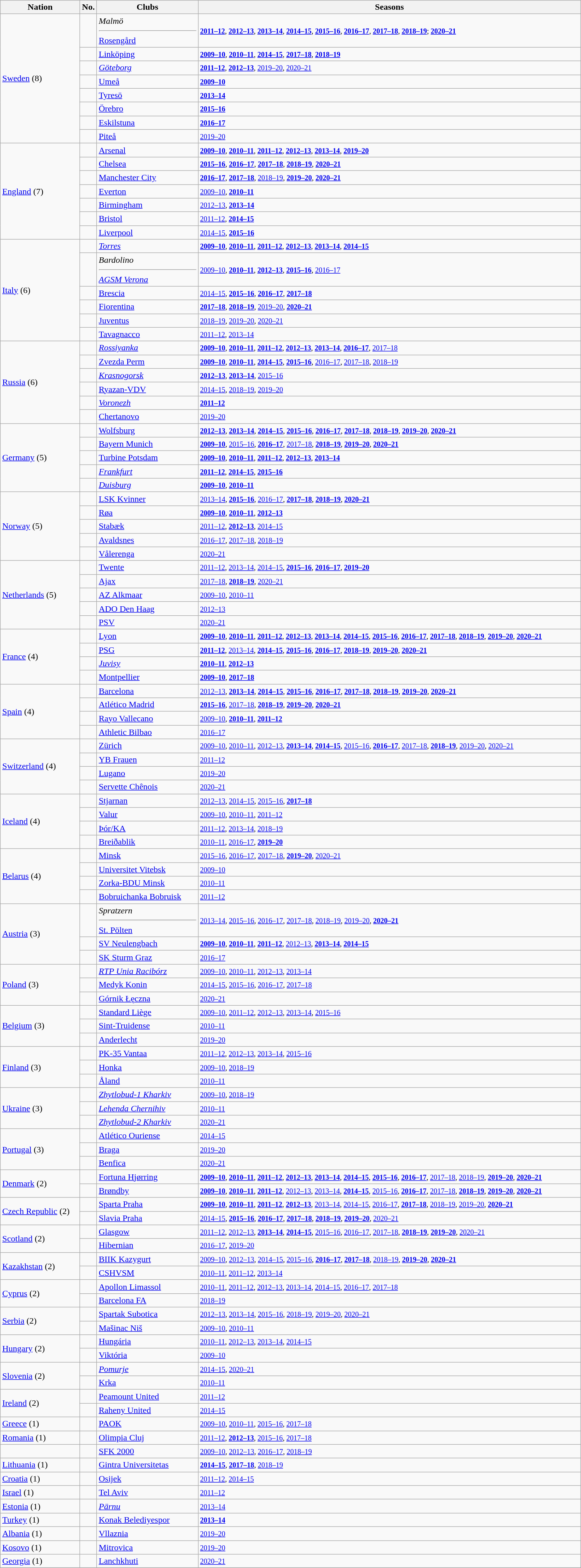<table class="wikitable sortable" style="text-align:left; width="1100">
<tr>
<th width="140">Nation</th>
<th width="10">No.</th>
<th width="180">Clubs</th>
<th width="700">Seasons</th>
</tr>
<tr>
<td rowspan="8"> <a href='#'>Sweden</a> (8)</td>
<td rowspan="1"></td>
<td><em>Malmö</em><hr><a href='#'>Rosengård</a></td>
<td><small><strong><a href='#'>2011–12</a></strong>, <strong><a href='#'>2012–13</a></strong>, <strong><a href='#'>2013–14</a></strong>, <strong><a href='#'>2014–15</a></strong>, <strong><a href='#'>2015–16</a></strong>, <strong><a href='#'>2016–17</a></strong>, <strong><a href='#'>2017–18</a></strong>, <strong><a href='#'>2018–19</a></strong>; <strong><a href='#'>2020–21</a></strong></small></td>
</tr>
<tr>
<td></td>
<td><a href='#'>Linköping</a></td>
<td><small><strong><a href='#'>2009–10</a></strong>, <strong><a href='#'>2010–11</a></strong>, <strong><a href='#'>2014–15</a></strong>, <strong><a href='#'>2017–18</a></strong>, <strong><a href='#'>2018–19</a></strong></small></td>
</tr>
<tr>
<td></td>
<td><em><a href='#'>Göteborg</a></em></td>
<td><small><strong><a href='#'>2011–12</a></strong>, <strong><a href='#'>2012–13</a></strong>, <a href='#'>2019–20</a>, <a href='#'>2020–21</a></small></td>
</tr>
<tr>
<td></td>
<td><a href='#'>Umeå</a></td>
<td><small><strong><a href='#'>2009–10</a></strong></small></td>
</tr>
<tr>
<td></td>
<td><a href='#'>Tyresö</a></td>
<td><small><strong><a href='#'>2013–14</a></strong></small></td>
</tr>
<tr>
<td></td>
<td><a href='#'>Örebro</a></td>
<td><small><strong><a href='#'>2015–16</a></strong></small></td>
</tr>
<tr>
<td></td>
<td><a href='#'>Eskilstuna</a></td>
<td><small><strong><a href='#'>2016–17</a></strong></small></td>
</tr>
<tr>
<td></td>
<td><a href='#'>Piteå</a></td>
<td><small><a href='#'>2019–20</a></small></td>
</tr>
<tr>
<td rowspan="7"> <a href='#'>England</a> (7)</td>
<td></td>
<td><a href='#'>Arsenal</a></td>
<td><small><strong><a href='#'>2009–10</a></strong>, <strong><a href='#'>2010–11</a></strong>, <strong><a href='#'>2011–12</a></strong>, <strong><a href='#'>2012–13</a></strong>, <strong><a href='#'>2013–14</a></strong>, <strong><a href='#'>2019–20</a></strong></small></td>
</tr>
<tr>
<td></td>
<td><a href='#'>Chelsea</a></td>
<td><small><strong><a href='#'>2015–16</a></strong>, <strong><a href='#'>2016–17</a></strong>, <strong><a href='#'>2017–18</a></strong>, <strong><a href='#'>2018–19</a></strong>, <strong><a href='#'>2020–21</a></strong></small></td>
</tr>
<tr>
<td></td>
<td><a href='#'>Manchester City</a></td>
<td><small><strong><a href='#'>2016–17</a></strong>, <strong><a href='#'>2017–18</a></strong>, <a href='#'>2018–19</a>, <strong><a href='#'>2019–20</a></strong>, <strong><a href='#'>2020–21</a></strong></small></td>
</tr>
<tr>
<td></td>
<td><a href='#'>Everton</a></td>
<td><small><a href='#'>2009–10</a>, <strong><a href='#'>2010–11</a></strong></small></td>
</tr>
<tr>
<td></td>
<td><a href='#'>Birmingham</a></td>
<td><small><a href='#'>2012–13</a>, <strong><a href='#'>2013–14</a></strong></small></td>
</tr>
<tr>
<td></td>
<td><a href='#'>Bristol</a></td>
<td><small><a href='#'>2011–12</a>, <strong><a href='#'>2014–15</a></strong></small></td>
</tr>
<tr>
<td></td>
<td><a href='#'>Liverpool</a></td>
<td><small><a href='#'>2014–15</a>, <strong><a href='#'>2015–16</a></strong></small></td>
</tr>
<tr>
<td rowspan="6"> <a href='#'>Italy</a> (6)</td>
<td></td>
<td><em><a href='#'>Torres</a></em></td>
<td><small><strong><a href='#'>2009–10</a></strong>, <strong><a href='#'>2010–11</a></strong>, <strong><a href='#'>2011–12</a></strong>, <strong><a href='#'>2012–13</a></strong>, <strong><a href='#'>2013–14</a></strong>, <strong><a href='#'>2014–15</a></strong></small></td>
</tr>
<tr>
<td></td>
<td><em>Bardolino</em><hr><em><a href='#'>AGSM Verona</a></em></td>
<td><small><a href='#'>2009–10</a>, <strong><a href='#'>2010–11</a></strong>, <strong><a href='#'>2012–13</a></strong>, <strong><a href='#'>2015–16</a></strong>, <a href='#'>2016–17</a></small></td>
</tr>
<tr>
<td></td>
<td><a href='#'>Brescia</a></td>
<td><small><a href='#'>2014–15</a>, <strong><a href='#'>2015–16</a></strong>, <strong><a href='#'>2016–17</a></strong>, <strong><a href='#'>2017–18</a></strong></small></td>
</tr>
<tr>
<td></td>
<td><a href='#'>Fiorentina</a></td>
<td><small><strong><a href='#'>2017–18</a></strong>, <strong><a href='#'>2018–19</a></strong>, <a href='#'>2019–20</a>, <strong><a href='#'>2020–21</a></strong></small></td>
</tr>
<tr>
<td></td>
<td><a href='#'>Juventus</a></td>
<td><small><a href='#'>2018–19</a>, <a href='#'>2019–20</a>, <a href='#'>2020–21</a></small></td>
</tr>
<tr>
<td></td>
<td><a href='#'>Tavagnacco</a></td>
<td><small><a href='#'>2011–12</a>, <a href='#'>2013–14</a></small></td>
</tr>
<tr>
<td rowspan="6"> <a href='#'>Russia</a> (6)</td>
<td></td>
<td><em><a href='#'>Rossiyanka</a></em></td>
<td><small><strong><a href='#'>2009–10</a></strong>, <strong><a href='#'>2010–11</a></strong>, <strong><a href='#'>2011–12</a></strong>, <strong><a href='#'>2012–13</a></strong>, <strong><a href='#'>2013–14</a></strong>, <strong><a href='#'>2016–17</a></strong>, <a href='#'>2017–18</a></small></td>
</tr>
<tr>
<td></td>
<td><a href='#'>Zvezda Perm</a></td>
<td><small><strong><a href='#'>2009–10</a></strong>, <strong><a href='#'>2010–11</a></strong>, <strong><a href='#'>2014–15</a></strong>, <strong><a href='#'>2015–16</a></strong>, <a href='#'>2016–17</a>, <a href='#'>2017–18</a>, <a href='#'>2018–19</a></small></td>
</tr>
<tr>
<td></td>
<td><em><a href='#'>Krasnogorsk</a></em></td>
<td><small><strong><a href='#'>2012–13</a></strong>, <strong><a href='#'>2013–14</a></strong>, <a href='#'>2015–16</a></small></td>
</tr>
<tr>
<td></td>
<td><a href='#'>Ryazan-VDV</a></td>
<td><small><a href='#'>2014–15</a>, <a href='#'>2018–19</a>, <a href='#'>2019–20</a></small></td>
</tr>
<tr>
<td></td>
<td><em><a href='#'>Voronezh</a></em></td>
<td><small><strong><a href='#'>2011–12</a></strong></small></td>
</tr>
<tr>
<td></td>
<td><a href='#'>Chertanovo</a></td>
<td><small><a href='#'>2019–20</a></small></td>
</tr>
<tr>
<td rowspan="5"> <a href='#'>Germany</a> (5)</td>
<td></td>
<td><a href='#'>Wolfsburg</a></td>
<td><small><strong><a href='#'>2012–13</a></strong>, <strong><a href='#'>2013–14</a></strong>, <strong><a href='#'>2014–15</a></strong>, <strong><a href='#'>2015–16</a></strong>, <strong><a href='#'>2016–17</a></strong>, <strong><a href='#'>2017–18</a></strong>, <strong><a href='#'>2018–19</a></strong>, <strong><a href='#'>2019–20</a></strong>, <strong><a href='#'>2020–21</a></strong></small></td>
</tr>
<tr>
<td></td>
<td><a href='#'>Bayern Munich</a></td>
<td><small><strong><a href='#'>2009–10</a></strong>, <a href='#'>2015–16</a>, <strong><a href='#'>2016–17</a></strong>, <a href='#'>2017–18</a>, <strong><a href='#'>2018–19</a></strong>, <strong><a href='#'>2019–20</a></strong>, <strong><a href='#'>2020–21</a></strong></small></td>
</tr>
<tr>
<td></td>
<td><a href='#'>Turbine Potsdam</a></td>
<td><small><strong><a href='#'>2009–10</a></strong>, <strong><a href='#'>2010–11</a></strong>, <strong><a href='#'>2011–12</a></strong>, <strong><a href='#'>2012–13</a></strong>, <strong><a href='#'>2013–14</a></strong></small></td>
</tr>
<tr>
<td></td>
<td><em><a href='#'>Frankfurt</a></em></td>
<td><small><strong><a href='#'>2011–12</a></strong>, <strong><a href='#'>2014–15</a></strong>, <strong><a href='#'>2015–16</a></strong></small></td>
</tr>
<tr>
<td></td>
<td><em><a href='#'>Duisburg</a></em></td>
<td><small><strong><a href='#'>2009–10</a></strong>, <strong><a href='#'>2010–11</a></strong></small></td>
</tr>
<tr>
<td rowspan="5"> <a href='#'>Norway</a> (5)</td>
<td></td>
<td><a href='#'>LSK Kvinner</a></td>
<td><small><a href='#'>2013–14</a>, <strong><a href='#'>2015–16</a></strong>, <a href='#'>2016–17</a>, <strong><a href='#'>2017–18</a></strong>, <strong><a href='#'>2018–19</a></strong>, <strong><a href='#'>2020–21</a></strong></small></td>
</tr>
<tr>
<td></td>
<td><a href='#'>Røa</a></td>
<td><small><strong><a href='#'>2009–10</a></strong>, <strong><a href='#'>2010–11</a></strong>, <strong><a href='#'>2012–13</a></strong></small></td>
</tr>
<tr>
<td></td>
<td><a href='#'>Stabæk</a></td>
<td><small><a href='#'>2011–12</a>, <strong><a href='#'>2012–13</a></strong>, <a href='#'>2014–15</a></small></td>
</tr>
<tr>
<td></td>
<td><a href='#'>Avaldsnes</a></td>
<td><small><a href='#'>2016–17</a>, <a href='#'>2017–18</a>, <a href='#'>2018–19</a></small></td>
</tr>
<tr>
<td></td>
<td><a href='#'>Vålerenga</a></td>
<td><small><a href='#'>2020–21</a></small></td>
</tr>
<tr>
<td rowspan="5"> <a href='#'>Netherlands</a> (5)</td>
<td></td>
<td><a href='#'>Twente</a></td>
<td><small><a href='#'>2011–12</a>, <a href='#'>2013–14</a>, <a href='#'>2014–15</a>, <strong><a href='#'>2015–16</a></strong>, <strong><a href='#'>2016–17</a></strong>, <strong><a href='#'>2019–20</a></strong></small></td>
</tr>
<tr>
<td></td>
<td><a href='#'>Ajax</a></td>
<td><small><a href='#'>2017–18</a>, <strong><a href='#'>2018–19</a></strong>, <a href='#'>2020–21</a></small></td>
</tr>
<tr>
<td></td>
<td><a href='#'>AZ Alkmaar</a></td>
<td><small><a href='#'>2009–10</a>, <a href='#'>2010–11</a></small></td>
</tr>
<tr>
<td></td>
<td><a href='#'>ADO Den Haag</a></td>
<td><small><a href='#'>2012–13</a></small></td>
</tr>
<tr>
<td></td>
<td><a href='#'>PSV</a></td>
<td><small><a href='#'>2020–21</a></small></td>
</tr>
<tr>
<td rowspan="4"> <a href='#'>France</a> (4)</td>
<td></td>
<td><a href='#'>Lyon</a></td>
<td><small><strong><a href='#'>2009–10</a></strong>, <strong><a href='#'>2010–11</a></strong>, <strong><a href='#'>2011–12</a></strong>, <strong><a href='#'>2012–13</a></strong>, <strong><a href='#'>2013–14</a></strong>, <strong><a href='#'>2014–15</a></strong>, <strong><a href='#'>2015–16</a></strong>, <strong><a href='#'>2016–17</a></strong>, <strong><a href='#'>2017–18</a></strong>, <strong><a href='#'>2018–19</a></strong>, <strong><a href='#'>2019–20</a></strong>, <strong><a href='#'>2020–21</a></strong></small></td>
</tr>
<tr>
<td></td>
<td><a href='#'>PSG</a></td>
<td><small><strong><a href='#'>2011–12</a></strong>, <a href='#'>2013–14</a>, <strong><a href='#'>2014–15</a></strong>, <strong><a href='#'>2015–16</a></strong>, <strong><a href='#'>2016–17</a></strong>, <strong><a href='#'>2018–19</a></strong>, <strong><a href='#'>2019–20</a></strong>, <strong><a href='#'>2020–21</a></strong></small></td>
</tr>
<tr>
<td></td>
<td><em><a href='#'>Juvisy</a></em></td>
<td><small><strong><a href='#'>2010–11</a></strong>, <strong><a href='#'>2012–13</a></strong></small></td>
</tr>
<tr>
<td></td>
<td><a href='#'>Montpellier</a></td>
<td><small><strong><a href='#'>2009–10</a></strong>, <strong><a href='#'>2017–18</a></strong></small></td>
</tr>
<tr>
<td rowspan="4"> <a href='#'>Spain</a> (4)</td>
<td></td>
<td><a href='#'>Barcelona</a></td>
<td><small><a href='#'>2012–13</a>, <strong><a href='#'>2013–14</a></strong>, <strong><a href='#'>2014–15</a></strong>, <strong><a href='#'>2015–16</a></strong>, <strong><a href='#'>2016–17</a></strong>, <strong><a href='#'>2017–18</a></strong>, <strong><a href='#'>2018–19</a></strong>, <strong><a href='#'>2019–20</a></strong>, <strong><a href='#'>2020–21</a></strong></small></td>
</tr>
<tr>
<td></td>
<td><a href='#'>Atlético Madrid</a></td>
<td><small><strong><a href='#'>2015–16</a></strong>, <a href='#'>2017–18</a>, <strong><a href='#'>2018–19</a></strong>, <strong><a href='#'>2019–20</a></strong>, <strong><a href='#'>2020–21</a></strong></small></td>
</tr>
<tr>
<td></td>
<td><a href='#'>Rayo Vallecano</a></td>
<td><small><a href='#'>2009–10</a>, <strong><a href='#'>2010–11</a></strong>, <strong><a href='#'>2011–12</a></strong></small></td>
</tr>
<tr>
<td></td>
<td><a href='#'>Athletic Bilbao</a></td>
<td><small><a href='#'>2016–17</a></small></td>
</tr>
<tr>
<td rowspan="4"> <a href='#'>Switzerland</a> (4)</td>
<td></td>
<td><a href='#'>Zürich</a></td>
<td><small><a href='#'>2009–10</a>, <a href='#'>2010–11</a>, <a href='#'>2012–13</a>, <strong><a href='#'>2013–14</a></strong>, <strong><a href='#'>2014–15</a></strong>, <a href='#'>2015–16</a>, <strong><a href='#'>2016–17</a></strong>, <a href='#'>2017–18</a>, <strong><a href='#'>2018–19</a></strong>, <a href='#'>2019–20</a>, <a href='#'>2020–21</a></small></td>
</tr>
<tr>
<td></td>
<td><a href='#'>YB Frauen</a></td>
<td><small><a href='#'>2011–12</a></small></td>
</tr>
<tr>
<td></td>
<td><a href='#'>Lugano</a></td>
<td><small><a href='#'>2019–20</a></small></td>
</tr>
<tr>
<td></td>
<td><a href='#'>Servette Chênois</a></td>
<td><small><a href='#'>2020–21</a></small></td>
</tr>
<tr>
<td rowspan="4"> <a href='#'>Iceland</a> (4)</td>
<td></td>
<td><a href='#'>Stjarnan</a></td>
<td><small><a href='#'>2012–13</a>, <a href='#'>2014–15</a>, <a href='#'>2015–16</a>, <strong><a href='#'>2017–18</a></strong></small></td>
</tr>
<tr>
<td></td>
<td><a href='#'>Valur</a></td>
<td><small><a href='#'>2009–10</a>, <a href='#'>2010–11</a>, <a href='#'>2011–12</a></small></td>
</tr>
<tr>
<td></td>
<td><a href='#'>Þór/KA</a></td>
<td><small><a href='#'>2011–12</a>, <a href='#'>2013–14</a>, <a href='#'>2018–19</a></small></td>
</tr>
<tr>
<td></td>
<td><a href='#'>Breiðablik</a></td>
<td><small><a href='#'>2010–11</a>, <a href='#'>2016–17</a>, <strong><a href='#'>2019–20</a></strong></small></td>
</tr>
<tr>
<td rowspan="4"> <a href='#'>Belarus</a> (4)</td>
<td></td>
<td><a href='#'>Minsk</a></td>
<td><small><a href='#'>2015–16</a>, <a href='#'>2016–17</a>, <a href='#'>2017–18</a>, <strong><a href='#'>2019–20</a></strong>, <a href='#'>2020–21</a></small></td>
</tr>
<tr>
<td></td>
<td><a href='#'>Universitet Vitebsk</a></td>
<td><small><a href='#'>2009–10</a></small></td>
</tr>
<tr>
<td></td>
<td><a href='#'>Zorka-BDU Minsk</a></td>
<td><small><a href='#'>2010–11</a></small></td>
</tr>
<tr>
<td></td>
<td><a href='#'>Bobruichanka Bobruisk</a></td>
<td><small><a href='#'>2011–12</a></small></td>
</tr>
<tr>
<td rowspan="3"> <a href='#'>Austria</a> (3)</td>
<td></td>
<td><em>Spratzern</em><hr><a href='#'>St. Pölten</a></td>
<td><small><a href='#'>2013–14</a>, <a href='#'>2015–16</a>, <a href='#'>2016–17</a>, <a href='#'>2017–18</a>, <a href='#'>2018–19</a>, <a href='#'>2019–20</a>, <strong><a href='#'>2020–21</a></strong></small></td>
</tr>
<tr>
<td></td>
<td><a href='#'>SV Neulengbach</a></td>
<td><small><strong><a href='#'>2009–10</a></strong>, <strong><a href='#'>2010–11</a></strong>, <strong><a href='#'>2011–12</a></strong>, <a href='#'>2012–13</a>, <strong><a href='#'>2013–14</a></strong>, <strong><a href='#'>2014–15</a></strong></small></td>
</tr>
<tr>
<td></td>
<td><a href='#'>SK Sturm Graz</a></td>
<td><small><a href='#'>2016–17</a></small></td>
</tr>
<tr>
<td rowspan="3"> <a href='#'>Poland</a> (3)</td>
<td></td>
<td><em><a href='#'>RTP Unia Racibórz</a></em></td>
<td><small><a href='#'>2009–10</a>, <a href='#'>2010–11</a>, <a href='#'>2012–13</a>, <a href='#'>2013–14</a></small></td>
</tr>
<tr>
<td></td>
<td><a href='#'>Medyk Konin</a></td>
<td><small><a href='#'>2014–15</a>, <a href='#'>2015–16</a>, <a href='#'>2016–17</a>, <a href='#'>2017–18</a></small></td>
</tr>
<tr>
<td></td>
<td><a href='#'>Górnik Łęczna</a></td>
<td><small><a href='#'>2020–21</a></small></td>
</tr>
<tr>
<td rowspan="3"> <a href='#'>Belgium</a> (3)</td>
<td></td>
<td><a href='#'>Standard Liège</a></td>
<td><small><a href='#'>2009–10</a>, <a href='#'>2011–12</a>, <a href='#'>2012–13</a>, <a href='#'>2013–14</a>, <a href='#'>2015–16</a></small></td>
</tr>
<tr>
<td></td>
<td><a href='#'>Sint-Truidense</a></td>
<td><small><a href='#'>2010–11</a></small></td>
</tr>
<tr>
<td></td>
<td><a href='#'>Anderlecht</a></td>
<td><small><a href='#'>2019–20</a></small></td>
</tr>
<tr>
<td rowspan="3"> <a href='#'>Finland</a> (3)</td>
<td></td>
<td><a href='#'>PK-35 Vantaa</a></td>
<td><small><a href='#'>2011–12</a>, <a href='#'>2012–13</a>, <a href='#'>2013–14</a>, <a href='#'>2015–16</a></small></td>
</tr>
<tr>
<td></td>
<td><a href='#'>Honka</a></td>
<td><small><a href='#'>2009–10</a>, <a href='#'>2018–19</a></small></td>
</tr>
<tr>
<td></td>
<td><a href='#'>Åland</a></td>
<td><small><a href='#'>2010–11</a></small></td>
</tr>
<tr>
<td rowspan="3"> <a href='#'>Ukraine</a> (3)</td>
<td></td>
<td><em><a href='#'>Zhytlobud-1 Kharkiv</a></em></td>
<td><small><a href='#'>2009–10</a>, <a href='#'>2018–19</a></small></td>
</tr>
<tr>
<td></td>
<td><em><a href='#'>Lehenda Chernihiv</a></em></td>
<td><small><a href='#'>2010–11</a></small></td>
</tr>
<tr>
<td></td>
<td><em><a href='#'>Zhytlobud-2 Kharkiv</a></em></td>
<td><small><a href='#'>2020–21</a></small></td>
</tr>
<tr>
<td rowspan="3"> <a href='#'>Portugal</a> (3)</td>
<td></td>
<td><a href='#'>Atlético Ouriense</a></td>
<td><small><a href='#'>2014–15</a></small></td>
</tr>
<tr>
<td></td>
<td><a href='#'>Braga</a></td>
<td><small><a href='#'>2019–20</a></small></td>
</tr>
<tr>
<td></td>
<td><a href='#'>Benfica</a></td>
<td><small><a href='#'>2020–21</a></small></td>
</tr>
<tr>
<td rowspan="2"> <a href='#'>Denmark</a> (2)</td>
<td></td>
<td><a href='#'>Fortuna Hjørring</a></td>
<td><small><strong><a href='#'>2009–10</a></strong>, <strong><a href='#'>2010–11</a></strong>, <strong><a href='#'>2011–12</a></strong>, <strong><a href='#'>2012–13</a></strong>, <strong><a href='#'>2013–14</a></strong>, <strong><a href='#'>2014–15</a></strong>, <strong><a href='#'>2015–16</a></strong>, <strong><a href='#'>2016–17</a></strong>, <a href='#'>2017–18</a>, <a href='#'>2018–19</a>, <strong><a href='#'>2019–20</a></strong>, <strong><a href='#'>2020–21</a></strong></small></td>
</tr>
<tr>
<td></td>
<td><a href='#'>Brøndby</a></td>
<td><small><strong><a href='#'>2009–10</a></strong>, <strong><a href='#'>2010–11</a></strong>, <strong><a href='#'>2011–12</a></strong>, <a href='#'>2012–13</a>, <a href='#'>2013–14</a>, <strong><a href='#'>2014–15</a></strong>, <a href='#'>2015–16</a>, <strong><a href='#'>2016–17</a></strong>, <a href='#'>2017–18</a>, <strong><a href='#'>2018–19</a></strong>, <strong><a href='#'>2019–20</a></strong>, <strong><a href='#'>2020–21</a></strong></small></td>
</tr>
<tr>
<td rowspan="2"> <a href='#'>Czech Republic</a> (2)</td>
<td></td>
<td><a href='#'>Sparta Praha</a></td>
<td><small><strong><a href='#'>2009–10</a></strong>, <strong><a href='#'>2010–11</a></strong>, <strong><a href='#'>2011–12</a></strong>, <strong><a href='#'>2012–13</a></strong>, <a href='#'>2013–14</a>, <a href='#'>2014–15</a>, <a href='#'>2016–17</a>, <strong><a href='#'>2017–18</a></strong>, <a href='#'>2018–19</a>, <a href='#'>2019–20</a>, <strong><a href='#'>2020–21</a></strong></small></td>
</tr>
<tr>
<td></td>
<td><a href='#'>Slavia Praha</a></td>
<td><small><a href='#'>2014–15</a>, <strong><a href='#'>2015–16</a></strong>, <strong><a href='#'>2016–17</a></strong>, <strong><a href='#'>2017–18</a></strong>, <strong><a href='#'>2018–19</a></strong>, <strong><a href='#'>2019–20</a></strong>, <a href='#'>2020–21</a></small></td>
</tr>
<tr>
<td rowspan="2"> <a href='#'>Scotland</a> (2)</td>
<td></td>
<td><a href='#'>Glasgow</a></td>
<td><small><a href='#'>2011–12</a>, <a href='#'>2012–13</a>, <strong><a href='#'>2013–14</a></strong>, <strong><a href='#'>2014–15</a></strong>, <a href='#'>2015–16</a>, <a href='#'>2016–17</a>, <a href='#'>2017–18</a>, <strong><a href='#'>2018–19</a></strong>, <strong><a href='#'>2019–20</a></strong>, <a href='#'>2020–21</a></small></td>
</tr>
<tr>
<td></td>
<td><a href='#'>Hibernian</a></td>
<td><small><a href='#'>2016–17</a>, <a href='#'>2019–20</a></small></td>
</tr>
<tr>
<td rowspan="2"> <a href='#'>Kazakhstan</a> (2)</td>
<td></td>
<td><a href='#'>BIIK Kazygurt</a></td>
<td><small><a href='#'>2009–10</a>, <a href='#'>2012–13</a>, <a href='#'>2014–15</a>, <a href='#'>2015–16</a>, <strong><a href='#'>2016–17</a></strong>, <strong><a href='#'>2017–18</a></strong>, <a href='#'>2018–19</a>, <strong><a href='#'>2019–20</a></strong>, <strong><a href='#'>2020–21</a></strong></small></td>
</tr>
<tr>
<td></td>
<td><a href='#'>CSHVSM</a></td>
<td><small><a href='#'>2010–11</a>, <a href='#'>2011–12</a>, <a href='#'>2013–14</a></small></td>
</tr>
<tr>
<td rowspan="2"> <a href='#'>Cyprus</a> (2)</td>
<td></td>
<td><a href='#'>Apollon Limassol</a></td>
<td><small><a href='#'>2010–11</a>, <a href='#'>2011–12</a>, <a href='#'>2012–13</a>, <a href='#'>2013–14</a>, <a href='#'>2014–15</a>, <a href='#'>2016–17</a>, <a href='#'>2017–18</a></small></td>
</tr>
<tr>
<td></td>
<td><a href='#'>Barcelona FA</a></td>
<td><small><a href='#'>2018–19</a></small></td>
</tr>
<tr>
<td rowspan="2"> <a href='#'>Serbia</a> (2)</td>
<td></td>
<td><a href='#'>Spartak Subotica</a></td>
<td><small><a href='#'>2012–13</a>, <a href='#'>2013–14</a>, <a href='#'>2015–16</a>, <a href='#'>2018–19</a>, <a href='#'>2019–20</a>, <a href='#'>2020–21</a></small></td>
</tr>
<tr>
<td></td>
<td><a href='#'>Mašinac Niš</a></td>
<td><small><a href='#'>2009–10</a>, <a href='#'>2010–11</a></small></td>
</tr>
<tr>
<td rowspan="2"> <a href='#'>Hungary</a> (2)</td>
<td></td>
<td><a href='#'>Hungária</a></td>
<td><small><a href='#'>2010–11</a>, <a href='#'>2012–13</a>, <a href='#'>2013–14</a>, <a href='#'>2014–15</a></small></td>
</tr>
<tr>
<td></td>
<td><a href='#'>Viktória</a></td>
<td><small><a href='#'>2009–10</a></small></td>
</tr>
<tr>
<td rowspan="2"> <a href='#'>Slovenia</a> (2)</td>
<td></td>
<td><em><a href='#'>Pomurje</a></em></td>
<td><small><a href='#'>2014–15</a>, <a href='#'>2020–21</a></small></td>
</tr>
<tr>
<td></td>
<td><a href='#'>Krka</a></td>
<td><small><a href='#'>2010–11</a></small></td>
</tr>
<tr>
<td rowspan="2"> <a href='#'>Ireland</a> (2)</td>
<td></td>
<td><a href='#'>Peamount United</a></td>
<td><small><a href='#'>2011–12</a></small></td>
</tr>
<tr>
<td></td>
<td><a href='#'>Raheny United</a></td>
<td><small><a href='#'>2014–15</a></small></td>
</tr>
<tr>
<td rowspan="1"> <a href='#'>Greece</a> (1)</td>
<td></td>
<td><a href='#'>PAOK</a></td>
<td><small><a href='#'>2009–10</a>, <a href='#'>2010–11</a>, <a href='#'>2015–16</a>, <a href='#'>2017–18</a></small></td>
</tr>
<tr>
<td rowspan="1"> <a href='#'>Romania</a> (1)</td>
<td></td>
<td><a href='#'>Olimpia Cluj</a></td>
<td><small><a href='#'>2011–12</a>, <strong><a href='#'>2012–13</a></strong>, <a href='#'>2015–16</a>, <a href='#'>2017–18</a></small></td>
</tr>
<tr>
<td rowspan="1"></td>
<td></td>
<td><a href='#'>SFK 2000</a></td>
<td><small><a href='#'>2009–10</a>, <a href='#'>2012–13</a>, <a href='#'>2016–17</a>, <a href='#'>2018–19</a></small></td>
</tr>
<tr>
<td rowspan="1"> <a href='#'>Lithuania</a> (1)</td>
<td></td>
<td><a href='#'>Gintra Universitetas</a></td>
<td><small><strong><a href='#'>2014–15</a></strong>, <strong><a href='#'>2017–18</a></strong>, <a href='#'>2018–19</a></small></td>
</tr>
<tr>
<td rowspan="1"> <a href='#'>Croatia</a> (1)</td>
<td></td>
<td><a href='#'>Osijek</a></td>
<td><small><a href='#'>2011–12</a>, <a href='#'>2014–15</a></small></td>
</tr>
<tr>
<td rowspan="1"> <a href='#'>Israel</a> (1)</td>
<td></td>
<td><a href='#'>Tel Aviv</a></td>
<td><small><a href='#'>2011–12</a></small></td>
</tr>
<tr>
<td rowspan="1"> <a href='#'>Estonia</a> (1)</td>
<td></td>
<td><em><a href='#'>Pärnu</a></em></td>
<td><small><a href='#'>2013–14</a></small></td>
</tr>
<tr>
<td rowspan="1"> <a href='#'>Turkey</a> (1)</td>
<td></td>
<td><a href='#'>Konak Belediyespor</a></td>
<td><small><strong><a href='#'>2013–14</a></strong></small></td>
</tr>
<tr>
<td rowspan="1"> <a href='#'>Albania</a> (1)</td>
<td></td>
<td><a href='#'>Vllaznia</a></td>
<td><small><a href='#'>2019–20</a></small></td>
</tr>
<tr>
<td rowspan="1"> <a href='#'>Kosovo</a> (1)</td>
<td></td>
<td><a href='#'>Mitrovica</a></td>
<td><small><a href='#'>2019–20</a></small></td>
</tr>
<tr>
<td rowspan="1"> <a href='#'>Georgia</a> (1)</td>
<td></td>
<td><a href='#'>Lanchkhuti</a></td>
<td><small><a href='#'>2020–21</a></small></td>
</tr>
<tr>
</tr>
</table>
